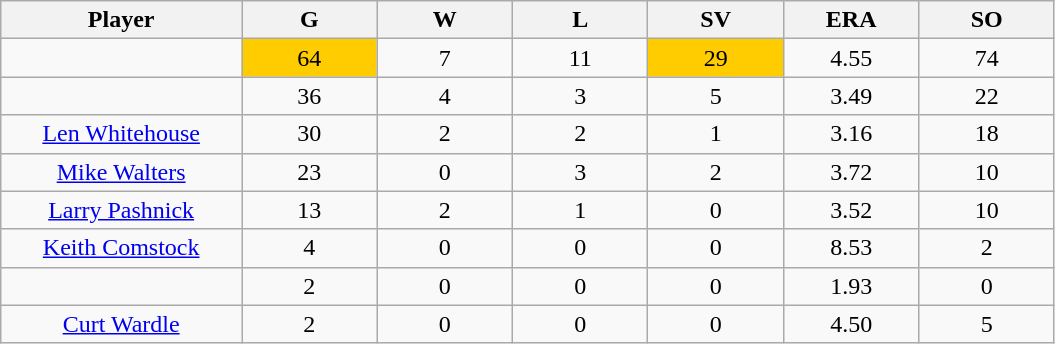<table class="wikitable sortable">
<tr>
<th bgcolor="#DDDDFF" width="16%">Player</th>
<th bgcolor="#DDDDFF" width="9%">G</th>
<th bgcolor="#DDDDFF" width="9%">W</th>
<th bgcolor="#DDDDFF" width="9%">L</th>
<th bgcolor="#DDDDFF" width="9%">SV</th>
<th bgcolor="#DDDDFF" width="9%">ERA</th>
<th bgcolor="#DDDDFF" width="9%">SO</th>
</tr>
<tr align="center">
<td></td>
<td bgcolor="#FFCC00">64</td>
<td>7</td>
<td>11</td>
<td bgcolor="#FFCC00">29</td>
<td>4.55</td>
<td>74</td>
</tr>
<tr align="center">
<td></td>
<td>36</td>
<td>4</td>
<td>3</td>
<td>5</td>
<td>3.49</td>
<td>22</td>
</tr>
<tr align="center">
<td><a href='#'>Len Whitehouse</a></td>
<td>30</td>
<td>2</td>
<td>2</td>
<td>1</td>
<td>3.16</td>
<td>18</td>
</tr>
<tr align=center>
<td><a href='#'>Mike Walters</a></td>
<td>23</td>
<td>0</td>
<td>3</td>
<td>2</td>
<td>3.72</td>
<td>10</td>
</tr>
<tr align=center>
<td><a href='#'>Larry Pashnick</a></td>
<td>13</td>
<td>2</td>
<td>1</td>
<td>0</td>
<td>3.52</td>
<td>10</td>
</tr>
<tr align=center>
<td><a href='#'>Keith Comstock</a></td>
<td>4</td>
<td>0</td>
<td>0</td>
<td>0</td>
<td>8.53</td>
<td>2</td>
</tr>
<tr align=center>
<td></td>
<td>2</td>
<td>0</td>
<td>0</td>
<td>0</td>
<td>1.93</td>
<td>0</td>
</tr>
<tr align="center">
<td><a href='#'>Curt Wardle</a></td>
<td>2</td>
<td>0</td>
<td>0</td>
<td>0</td>
<td>4.50</td>
<td>5</td>
</tr>
</table>
